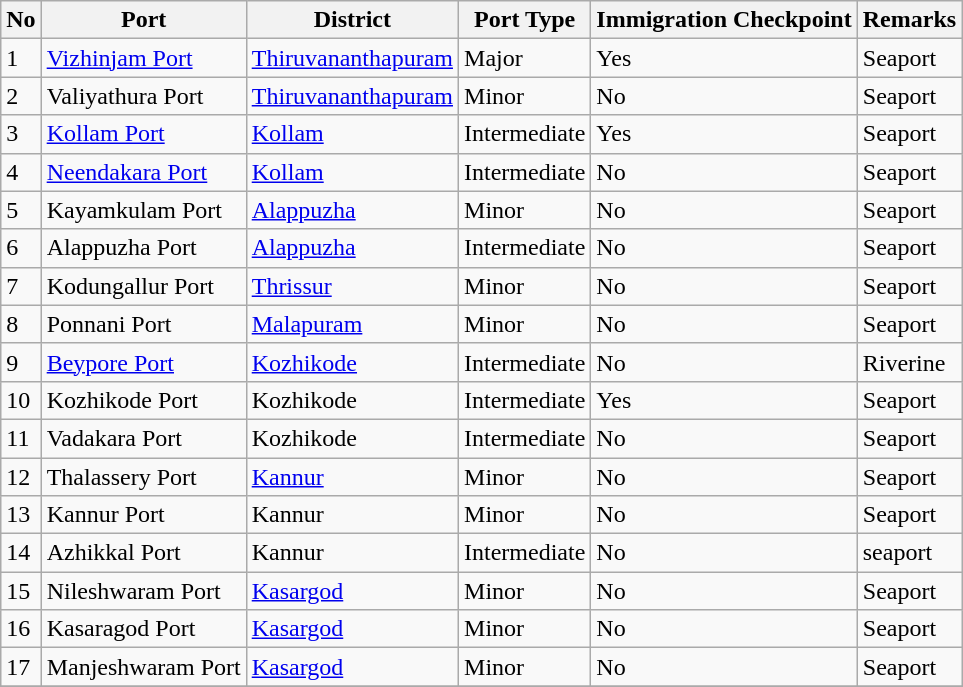<table class="wikitable sortable">
<tr>
<th>No</th>
<th>Port</th>
<th>District</th>
<th>Port Type</th>
<th>Immigration Checkpoint</th>
<th>Remarks</th>
</tr>
<tr>
<td>1</td>
<td><a href='#'>Vizhinjam Port</a></td>
<td><a href='#'>Thiruvananthapuram</a></td>
<td>Major</td>
<td>Yes</td>
<td>Seaport</td>
</tr>
<tr>
<td>2</td>
<td>Valiyathura Port</td>
<td><a href='#'>Thiruvananthapuram</a></td>
<td>Minor</td>
<td>No</td>
<td>Seaport</td>
</tr>
<tr>
<td>3</td>
<td><a href='#'>Kollam Port</a></td>
<td><a href='#'>Kollam</a></td>
<td>Intermediate</td>
<td>Yes</td>
<td>Seaport</td>
</tr>
<tr>
<td>4</td>
<td><a href='#'>Neendakara Port</a></td>
<td><a href='#'>Kollam</a></td>
<td>Intermediate</td>
<td>No</td>
<td>Seaport</td>
</tr>
<tr>
<td>5</td>
<td>Kayamkulam Port</td>
<td><a href='#'>Alappuzha</a></td>
<td>Minor</td>
<td>No</td>
<td>Seaport</td>
</tr>
<tr>
<td>6</td>
<td>Alappuzha Port</td>
<td><a href='#'>Alappuzha</a></td>
<td>Intermediate</td>
<td>No</td>
<td>Seaport</td>
</tr>
<tr>
<td>7</td>
<td>Kodungallur Port</td>
<td><a href='#'>Thrissur</a></td>
<td>Minor</td>
<td>No</td>
<td>Seaport</td>
</tr>
<tr>
<td>8</td>
<td>Ponnani Port</td>
<td><a href='#'>Malapuram</a></td>
<td>Minor</td>
<td>No</td>
<td>Seaport</td>
</tr>
<tr>
<td>9</td>
<td><a href='#'>Beypore Port</a></td>
<td><a href='#'>Kozhikode</a></td>
<td>Intermediate</td>
<td>No</td>
<td>Riverine</td>
</tr>
<tr>
<td>10</td>
<td>Kozhikode Port</td>
<td>Kozhikode</td>
<td>Intermediate</td>
<td>Yes</td>
<td>Seaport</td>
</tr>
<tr>
<td>11</td>
<td>Vadakara Port</td>
<td>Kozhikode</td>
<td>Intermediate</td>
<td>No</td>
<td>Seaport</td>
</tr>
<tr>
<td>12</td>
<td>Thalassery Port</td>
<td><a href='#'>Kannur</a></td>
<td>Minor</td>
<td>No</td>
<td>Seaport</td>
</tr>
<tr>
<td>13</td>
<td>Kannur Port</td>
<td>Kannur</td>
<td>Minor</td>
<td>No</td>
<td>Seaport</td>
</tr>
<tr>
<td>14</td>
<td>Azhikkal Port</td>
<td>Kannur</td>
<td>Intermediate</td>
<td>No</td>
<td>seaport</td>
</tr>
<tr>
<td>15</td>
<td>Nileshwaram Port</td>
<td><a href='#'>Kasargod</a></td>
<td>Minor</td>
<td>No</td>
<td>Seaport</td>
</tr>
<tr>
<td>16</td>
<td>Kasaragod Port</td>
<td><a href='#'>Kasargod</a></td>
<td>Minor</td>
<td>No</td>
<td>Seaport</td>
</tr>
<tr>
<td>17</td>
<td>Manjeshwaram Port</td>
<td><a href='#'>Kasargod</a></td>
<td>Minor</td>
<td>No</td>
<td>Seaport</td>
</tr>
<tr>
</tr>
</table>
